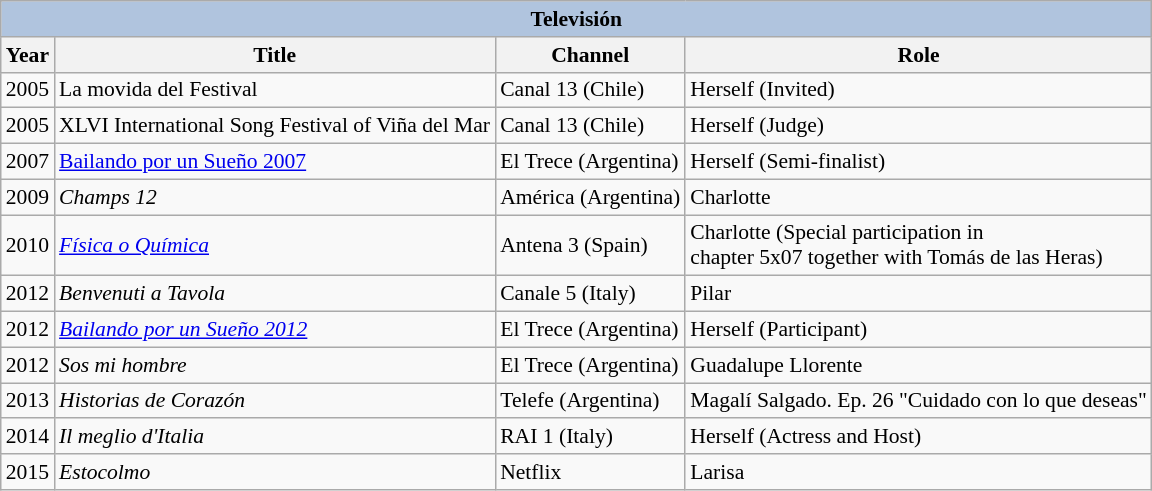<table class="wikitable" style="font-size: 90%;">
<tr>
<th colspan="4" style="background: LightSteelBlue;">Televisión</th>
</tr>
<tr>
<th>Year</th>
<th>Title</th>
<th>Channel</th>
<th class="unsortable">Role</th>
</tr>
<tr>
<td>2005</td>
<td>La movida del Festival</td>
<td>Canal 13 (Chile)</td>
<td>Herself (Invited)</td>
</tr>
<tr>
<td>2005</td>
<td>XLVI International Song Festival of Viña del Mar</td>
<td>Canal 13 (Chile)</td>
<td>Herself (Judge)</td>
</tr>
<tr>
<td>2007</td>
<td><a href='#'>Bailando por un Sueño 2007</a></td>
<td>El Trece (Argentina)</td>
<td>Herself (Semi-finalist)</td>
</tr>
<tr>
<td>2009</td>
<td><em>Champs 12</em></td>
<td>América (Argentina)</td>
<td>Charlotte</td>
</tr>
<tr>
<td>2010</td>
<td><em><a href='#'>Física o Química</a></em></td>
<td>Antena 3 (Spain)</td>
<td>Charlotte (Special participation in<br>chapter 5x07 together with Tomás 
de las Heras)</td>
</tr>
<tr>
<td>2012</td>
<td><em>Benvenuti a Tavola</em></td>
<td>Canale 5 (Italy)</td>
<td>Pilar</td>
</tr>
<tr>
<td>2012</td>
<td><em><a href='#'>Bailando por un Sueño 2012</a></em></td>
<td>El Trece (Argentina)</td>
<td>Herself (Participant)</td>
</tr>
<tr>
<td>2012</td>
<td><em>Sos mi hombre</em></td>
<td>El Trece (Argentina)</td>
<td>Guadalupe Llorente</td>
</tr>
<tr>
<td>2013</td>
<td><em>Historias de Corazón</em></td>
<td>Telefe (Argentina)</td>
<td>Magalí Salgado. Ep. 26 "Cuidado con lo que deseas"</td>
</tr>
<tr>
<td>2014</td>
<td><em>Il meglio d'Italia</em></td>
<td>RAI 1 (Italy)</td>
<td>Herself (Actress and Host)</td>
</tr>
<tr>
<td>2015</td>
<td><em>Estocolmo</em></td>
<td>Netflix</td>
<td>Larisa</td>
</tr>
</table>
